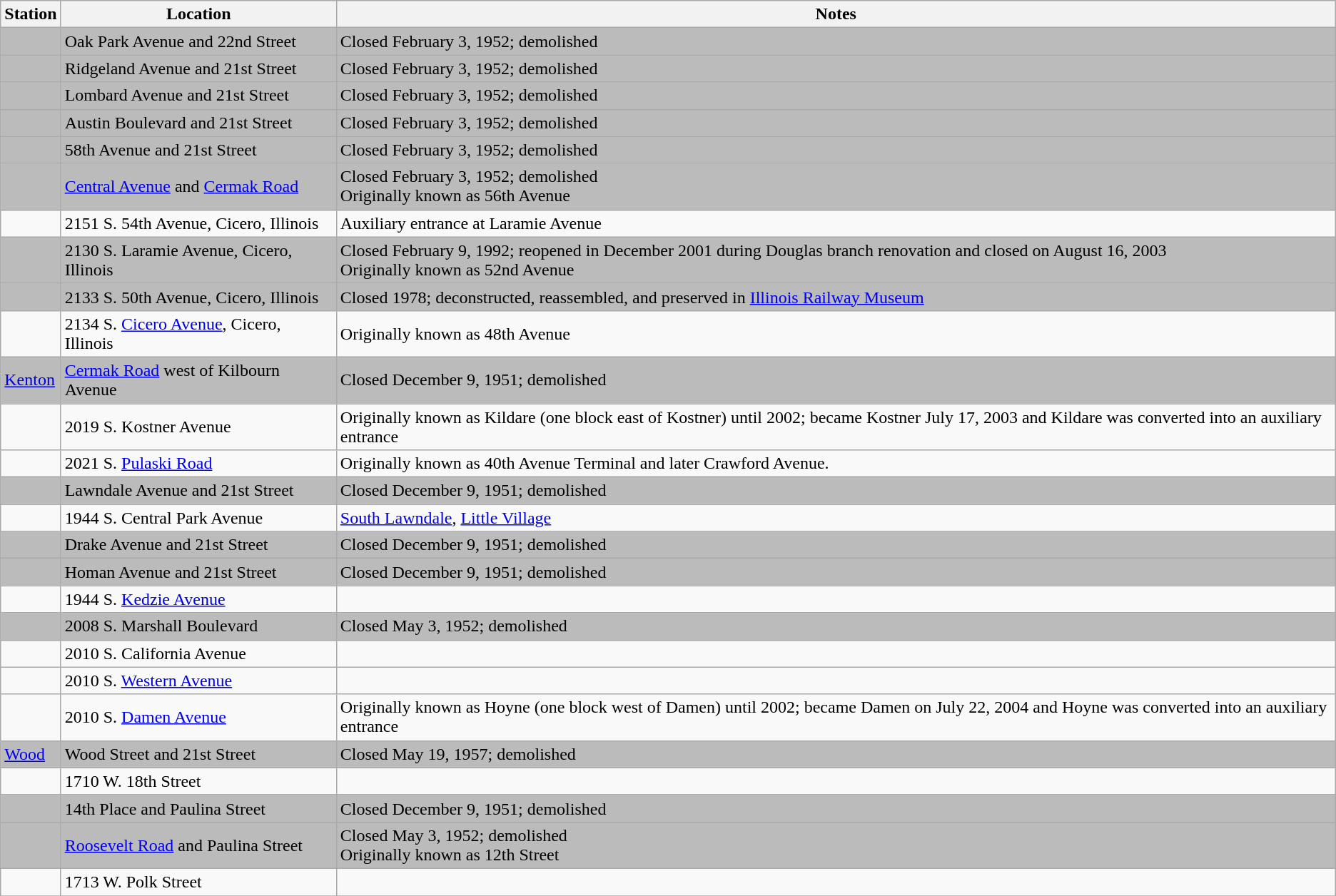<table class="wikitable">
<tr>
<th>Station</th>
<th>Location</th>
<th>Notes</th>
</tr>
<tr style="background-color: #bbb">
<td></td>
<td>Oak Park Avenue and 22nd Street</td>
<td>Closed February 3, 1952; demolished</td>
</tr>
<tr style="background-color: #bbb">
<td></td>
<td>Ridgeland Avenue and 21st Street</td>
<td>Closed February 3, 1952; demolished</td>
</tr>
<tr style="background-color: #bbb">
<td></td>
<td>Lombard Avenue and 21st Street</td>
<td>Closed February 3, 1952; demolished</td>
</tr>
<tr style="background-color: #bbb">
<td></td>
<td>Austin Boulevard and 21st Street</td>
<td>Closed February 3, 1952; demolished</td>
</tr>
<tr style="background-color: #bbb">
<td></td>
<td>58th Avenue and 21st Street</td>
<td>Closed February 3, 1952; demolished</td>
</tr>
<tr style="background-color: #bbb">
<td></td>
<td><a href='#'>Central Avenue</a> and <a href='#'>Cermak Road</a></td>
<td>Closed February 3, 1952; demolished<br>Originally known as 56th Avenue</td>
</tr>
<tr>
<td> </td>
<td>2151 S. 54th Avenue, Cicero, Illinois</td>
<td>Auxiliary entrance at Laramie Avenue</td>
</tr>
<tr style="background-color: #bbb">
<td></td>
<td>2130 S. Laramie Avenue, Cicero, Illinois</td>
<td>Closed February 9, 1992; reopened in December 2001 during Douglas branch renovation and closed on August 16, 2003<br>Originally known as 52nd Avenue</td>
</tr>
<tr style="background-color: #bbb">
<td></td>
<td>2133 S. 50th Avenue, Cicero, Illinois</td>
<td>Closed 1978; deconstructed, reassembled, and preserved in <a href='#'>Illinois Railway Museum</a></td>
</tr>
<tr>
<td>  </td>
<td>2134 S. <a href='#'>Cicero Avenue</a>, Cicero, Illinois</td>
<td>Originally known as 48th Avenue</td>
</tr>
<tr style="background-color: #bbb">
<td><a href='#'>Kenton</a></td>
<td><a href='#'>Cermak Road</a> west of Kilbourn Avenue</td>
<td>Closed December 9, 1951; demolished</td>
</tr>
<tr>
<td>  </td>
<td>2019 S. Kostner Avenue</td>
<td>Originally known as Kildare (one block east of Kostner) until 2002; became Kostner July 17, 2003 and Kildare was converted into an auxiliary entrance</td>
</tr>
<tr>
<td>  </td>
<td>2021 S. <a href='#'>Pulaski Road</a></td>
<td>Originally known as 40th Avenue Terminal and later Crawford Avenue.</td>
</tr>
<tr style="background-color: #bbb">
<td></td>
<td>Lawndale Avenue and 21st Street</td>
<td>Closed December 9, 1951; demolished</td>
</tr>
<tr>
<td>  </td>
<td>1944 S. Central Park Avenue</td>
<td><a href='#'>South Lawndale</a>, <a href='#'>Little Village</a></td>
</tr>
<tr style="background-color: #bbb">
<td></td>
<td>Drake Avenue and 21st Street</td>
<td>Closed December 9, 1951; demolished</td>
</tr>
<tr style="background-color: #bbb">
<td></td>
<td>Homan Avenue and 21st Street</td>
<td>Closed December 9, 1951; demolished</td>
</tr>
<tr>
<td> </td>
<td>1944 S. <a href='#'>Kedzie Avenue</a></td>
<td></td>
</tr>
<tr style="background-color: #bbb">
<td></td>
<td>2008 S. Marshall Boulevard</td>
<td>Closed May 3, 1952; demolished</td>
</tr>
<tr>
<td> </td>
<td>2010 S. California Avenue</td>
<td></td>
</tr>
<tr>
<td>  </td>
<td>2010 S. <a href='#'>Western Avenue</a></td>
<td></td>
</tr>
<tr>
<td> </td>
<td>2010 S. <a href='#'>Damen Avenue</a></td>
<td>Originally known as Hoyne (one block west of Damen) until 2002; became Damen on July 22, 2004 and Hoyne was converted into an auxiliary entrance</td>
</tr>
<tr style="background-color: #bbb">
<td><a href='#'>Wood</a></td>
<td>Wood Street and 21st Street</td>
<td>Closed May 19, 1957; demolished</td>
</tr>
<tr>
<td> </td>
<td>1710 W. 18th Street</td>
<td></td>
</tr>
<tr style="background-color: #bbb">
<td></td>
<td>14th Place and Paulina Street</td>
<td>Closed December 9, 1951; demolished</td>
</tr>
<tr style="background-color: #bbb">
<td></td>
<td><a href='#'>Roosevelt Road</a> and Paulina Street</td>
<td>Closed May 3, 1952; demolished<br>Originally known as 12th Street</td>
</tr>
<tr>
<td> </td>
<td>1713 W. Polk Street</td>
<td></td>
</tr>
<tr>
</tr>
</table>
